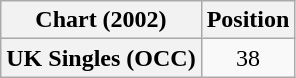<table class="wikitable plainrowheaders" style="text-align:center">
<tr>
<th scope="col">Chart (2002)</th>
<th scope="col">Position</th>
</tr>
<tr>
<th scope="row">UK Singles (OCC)</th>
<td>38</td>
</tr>
</table>
